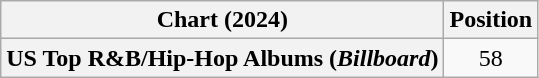<table class="wikitable plainrowheaders" style="text-align:center">
<tr>
<th scope="col">Chart (2024)</th>
<th scope="col">Position</th>
</tr>
<tr>
<th scope="row">US Top R&B/Hip-Hop Albums (<em>Billboard</em>)</th>
<td>58</td>
</tr>
</table>
